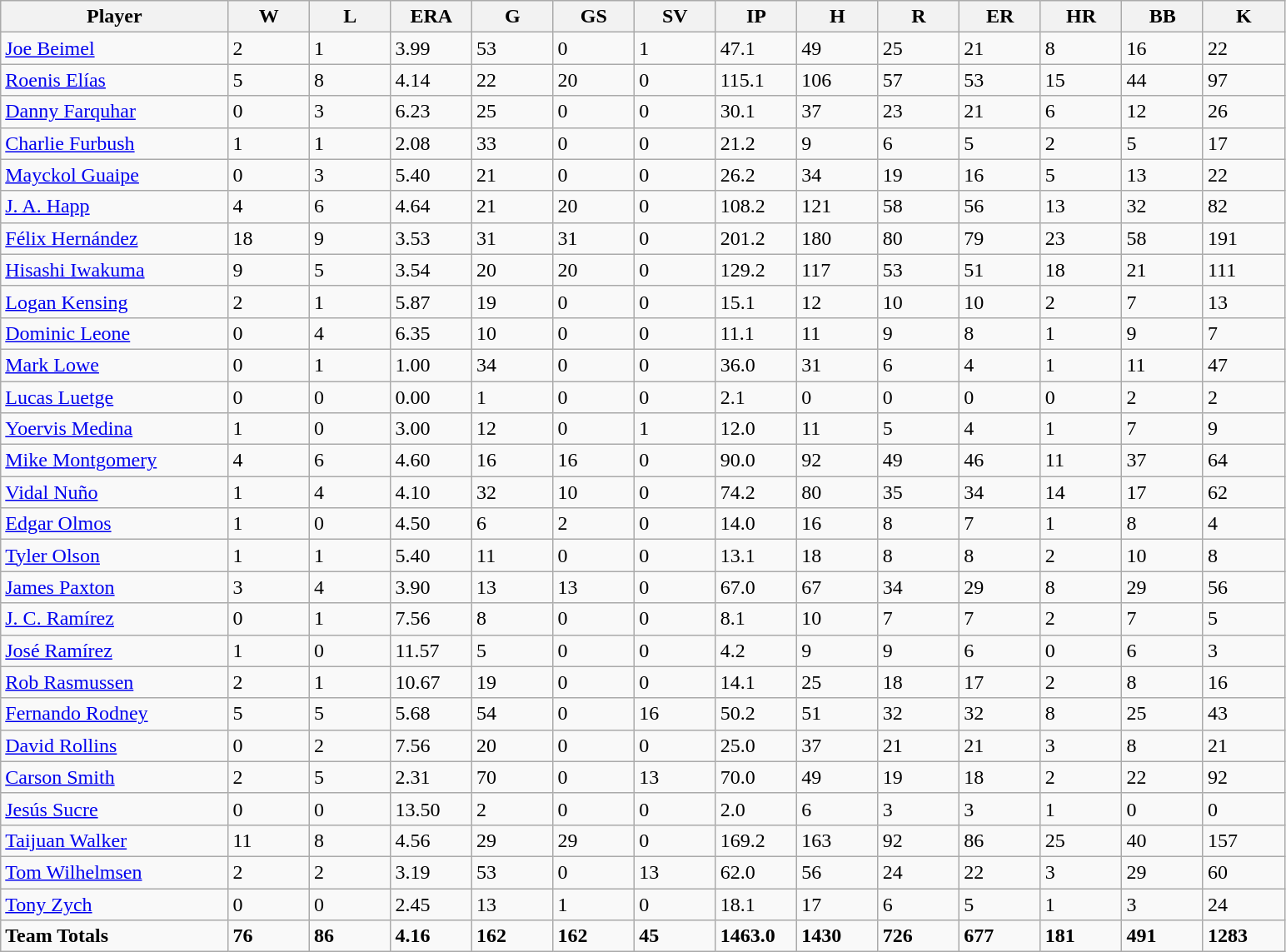<table class="wikitable sortable">
<tr>
<th bgcolor="#DDDDFF" width="14%">Player</th>
<th bgcolor="#DDDDFF" width="5%">W</th>
<th bgcolor="#DDDDFF" width="5%">L</th>
<th bgcolor="#DDDDFF" width="5%">ERA</th>
<th bgcolor="#DDDDFF" width="5%">G</th>
<th bgcolor="#DDDDFF" width="5%">GS</th>
<th bgcolor="#DDDDFF" width="5%">SV</th>
<th bgcolor="#DDDDFF" width="5%">IP</th>
<th bgcolor="#DDDDFF" width="5%">H</th>
<th bgcolor="#DDDDFF" width="5%">R</th>
<th bgcolor="#DDDDFF" width="5%">ER</th>
<th bgcolor="#DDDDFF" width="5%">HR</th>
<th bgcolor="#DDDDFF" width="5%">BB</th>
<th bgcolor="#DDDDFF" width="5%">K</th>
</tr>
<tr>
<td><a href='#'>Joe Beimel</a></td>
<td>2</td>
<td>1</td>
<td>3.99</td>
<td>53</td>
<td>0</td>
<td>1</td>
<td>47.1</td>
<td>49</td>
<td>25</td>
<td>21</td>
<td>8</td>
<td>16</td>
<td>22</td>
</tr>
<tr>
<td><a href='#'>Roenis Elías</a></td>
<td>5</td>
<td>8</td>
<td>4.14</td>
<td>22</td>
<td>20</td>
<td>0</td>
<td>115.1</td>
<td>106</td>
<td>57</td>
<td>53</td>
<td>15</td>
<td>44</td>
<td>97</td>
</tr>
<tr>
<td><a href='#'>Danny Farquhar</a></td>
<td>0</td>
<td>3</td>
<td>6.23</td>
<td>25</td>
<td>0</td>
<td>0</td>
<td>30.1</td>
<td>37</td>
<td>23</td>
<td>21</td>
<td>6</td>
<td>12</td>
<td>26</td>
</tr>
<tr>
<td><a href='#'>Charlie Furbush</a></td>
<td>1</td>
<td>1</td>
<td>2.08</td>
<td>33</td>
<td>0</td>
<td>0</td>
<td>21.2</td>
<td>9</td>
<td>6</td>
<td>5</td>
<td>2</td>
<td>5</td>
<td>17</td>
</tr>
<tr>
<td><a href='#'>Mayckol Guaipe</a></td>
<td>0</td>
<td>3</td>
<td>5.40</td>
<td>21</td>
<td>0</td>
<td>0</td>
<td>26.2</td>
<td>34</td>
<td>19</td>
<td>16</td>
<td>5</td>
<td>13</td>
<td>22</td>
</tr>
<tr>
<td><a href='#'>J. A. Happ</a></td>
<td>4</td>
<td>6</td>
<td>4.64</td>
<td>21</td>
<td>20</td>
<td>0</td>
<td>108.2</td>
<td>121</td>
<td>58</td>
<td>56</td>
<td>13</td>
<td>32</td>
<td>82</td>
</tr>
<tr>
<td><a href='#'>Félix Hernández</a></td>
<td>18</td>
<td>9</td>
<td>3.53</td>
<td>31</td>
<td>31</td>
<td>0</td>
<td>201.2</td>
<td>180</td>
<td>80</td>
<td>79</td>
<td>23</td>
<td>58</td>
<td>191</td>
</tr>
<tr>
<td><a href='#'>Hisashi Iwakuma</a></td>
<td>9</td>
<td>5</td>
<td>3.54</td>
<td>20</td>
<td>20</td>
<td>0</td>
<td>129.2</td>
<td>117</td>
<td>53</td>
<td>51</td>
<td>18</td>
<td>21</td>
<td>111</td>
</tr>
<tr>
<td><a href='#'>Logan Kensing</a></td>
<td>2</td>
<td>1</td>
<td>5.87</td>
<td>19</td>
<td>0</td>
<td>0</td>
<td>15.1</td>
<td>12</td>
<td>10</td>
<td>10</td>
<td>2</td>
<td>7</td>
<td>13</td>
</tr>
<tr>
<td><a href='#'>Dominic Leone</a></td>
<td>0</td>
<td>4</td>
<td>6.35</td>
<td>10</td>
<td>0</td>
<td>0</td>
<td>11.1</td>
<td>11</td>
<td>9</td>
<td>8</td>
<td>1</td>
<td>9</td>
<td>7</td>
</tr>
<tr>
<td><a href='#'>Mark Lowe</a></td>
<td>0</td>
<td>1</td>
<td>1.00</td>
<td>34</td>
<td>0</td>
<td>0</td>
<td>36.0</td>
<td>31</td>
<td>6</td>
<td>4</td>
<td>1</td>
<td>11</td>
<td>47</td>
</tr>
<tr>
<td><a href='#'>Lucas Luetge</a></td>
<td>0</td>
<td>0</td>
<td>0.00</td>
<td>1</td>
<td>0</td>
<td>0</td>
<td>2.1</td>
<td>0</td>
<td>0</td>
<td>0</td>
<td>0</td>
<td>2</td>
<td>2</td>
</tr>
<tr>
<td><a href='#'>Yoervis Medina</a></td>
<td>1</td>
<td>0</td>
<td>3.00</td>
<td>12</td>
<td>0</td>
<td>1</td>
<td>12.0</td>
<td>11</td>
<td>5</td>
<td>4</td>
<td>1</td>
<td>7</td>
<td>9</td>
</tr>
<tr>
<td><a href='#'>Mike Montgomery</a></td>
<td>4</td>
<td>6</td>
<td>4.60</td>
<td>16</td>
<td>16</td>
<td>0</td>
<td>90.0</td>
<td>92</td>
<td>49</td>
<td>46</td>
<td>11</td>
<td>37</td>
<td>64</td>
</tr>
<tr>
<td><a href='#'>Vidal Nuño</a></td>
<td>1</td>
<td>4</td>
<td>4.10</td>
<td>32</td>
<td>10</td>
<td>0</td>
<td>74.2</td>
<td>80</td>
<td>35</td>
<td>34</td>
<td>14</td>
<td>17</td>
<td>62</td>
</tr>
<tr>
<td><a href='#'>Edgar Olmos</a></td>
<td>1</td>
<td>0</td>
<td>4.50</td>
<td>6</td>
<td>2</td>
<td>0</td>
<td>14.0</td>
<td>16</td>
<td>8</td>
<td>7</td>
<td>1</td>
<td>8</td>
<td>4</td>
</tr>
<tr>
<td><a href='#'>Tyler Olson</a></td>
<td>1</td>
<td>1</td>
<td>5.40</td>
<td>11</td>
<td>0</td>
<td>0</td>
<td>13.1</td>
<td>18</td>
<td>8</td>
<td>8</td>
<td>2</td>
<td>10</td>
<td>8</td>
</tr>
<tr>
<td><a href='#'>James Paxton</a></td>
<td>3</td>
<td>4</td>
<td>3.90</td>
<td>13</td>
<td>13</td>
<td>0</td>
<td>67.0</td>
<td>67</td>
<td>34</td>
<td>29</td>
<td>8</td>
<td>29</td>
<td>56</td>
</tr>
<tr>
<td><a href='#'>J. C. Ramírez</a></td>
<td>0</td>
<td>1</td>
<td>7.56</td>
<td>8</td>
<td>0</td>
<td>0</td>
<td>8.1</td>
<td>10</td>
<td>7</td>
<td>7</td>
<td>2</td>
<td>7</td>
<td>5</td>
</tr>
<tr>
<td><a href='#'>José Ramírez</a></td>
<td>1</td>
<td>0</td>
<td>11.57</td>
<td>5</td>
<td>0</td>
<td>0</td>
<td>4.2</td>
<td>9</td>
<td>9</td>
<td>6</td>
<td>0</td>
<td>6</td>
<td>3</td>
</tr>
<tr>
<td><a href='#'>Rob Rasmussen</a></td>
<td>2</td>
<td>1</td>
<td>10.67</td>
<td>19</td>
<td>0</td>
<td>0</td>
<td>14.1</td>
<td>25</td>
<td>18</td>
<td>17</td>
<td>2</td>
<td>8</td>
<td>16</td>
</tr>
<tr>
<td><a href='#'>Fernando Rodney</a></td>
<td>5</td>
<td>5</td>
<td>5.68</td>
<td>54</td>
<td>0</td>
<td>16</td>
<td>50.2</td>
<td>51</td>
<td>32</td>
<td>32</td>
<td>8</td>
<td>25</td>
<td>43</td>
</tr>
<tr>
<td><a href='#'>David Rollins</a></td>
<td>0</td>
<td>2</td>
<td>7.56</td>
<td>20</td>
<td>0</td>
<td>0</td>
<td>25.0</td>
<td>37</td>
<td>21</td>
<td>21</td>
<td>3</td>
<td>8</td>
<td>21</td>
</tr>
<tr>
<td><a href='#'>Carson Smith</a></td>
<td>2</td>
<td>5</td>
<td>2.31</td>
<td>70</td>
<td>0</td>
<td>13</td>
<td>70.0</td>
<td>49</td>
<td>19</td>
<td>18</td>
<td>2</td>
<td>22</td>
<td>92</td>
</tr>
<tr>
<td><a href='#'>Jesús Sucre</a></td>
<td>0</td>
<td>0</td>
<td>13.50</td>
<td>2</td>
<td>0</td>
<td>0</td>
<td>2.0</td>
<td>6</td>
<td>3</td>
<td>3</td>
<td>1</td>
<td>0</td>
<td>0</td>
</tr>
<tr>
<td><a href='#'>Taijuan Walker</a></td>
<td>11</td>
<td>8</td>
<td>4.56</td>
<td>29</td>
<td>29</td>
<td>0</td>
<td>169.2</td>
<td>163</td>
<td>92</td>
<td>86</td>
<td>25</td>
<td>40</td>
<td>157</td>
</tr>
<tr>
<td><a href='#'>Tom Wilhelmsen</a></td>
<td>2</td>
<td>2</td>
<td>3.19</td>
<td>53</td>
<td>0</td>
<td>13</td>
<td>62.0</td>
<td>56</td>
<td>24</td>
<td>22</td>
<td>3</td>
<td>29</td>
<td>60</td>
</tr>
<tr>
<td><a href='#'>Tony Zych</a></td>
<td>0</td>
<td>0</td>
<td>2.45</td>
<td>13</td>
<td>1</td>
<td>0</td>
<td>18.1</td>
<td>17</td>
<td>6</td>
<td>5</td>
<td>1</td>
<td>3</td>
<td>24</td>
</tr>
<tr>
<td><strong>Team Totals</strong></td>
<td><strong>76</strong></td>
<td><strong>86</strong></td>
<td><strong>4.16</strong></td>
<td><strong>162</strong></td>
<td><strong>162</strong></td>
<td><strong>45</strong></td>
<td><strong>1463.0</strong></td>
<td><strong>1430</strong></td>
<td><strong>726</strong></td>
<td><strong>677</strong></td>
<td><strong>181</strong></td>
<td><strong>491</strong></td>
<td><strong>1283</strong></td>
</tr>
</table>
